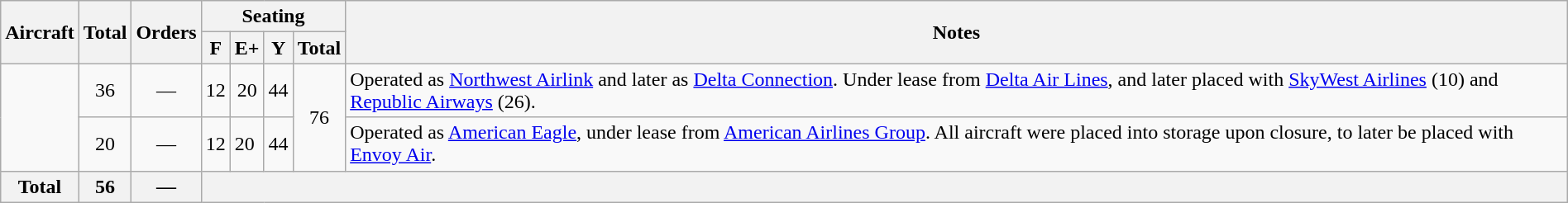<table class="wikitable" style="margin:auto;">
<tr>
<th rowspan=2>Aircraft</th>
<th rowspan=2>Total</th>
<th rowspan=2>Orders</th>
<th colspan=4>Seating</th>
<th rowspan=2>Notes</th>
</tr>
<tr>
<th><abbr>F</abbr></th>
<th><abbr>E+</abbr></th>
<th><abbr>Y</abbr></th>
<th>Total</th>
</tr>
<tr>
<td rowspan="2" style="text-align: left"></td>
<td style="text-align: center">36</td>
<td style="text-align: center">—</td>
<td style="text-align: center">12</td>
<td style="text-align: center">20</td>
<td style="text-align: center">44</td>
<td rowspan="2" style="text-align: center">76</td>
<td>Operated as <a href='#'>Northwest Airlink</a> and later as <a href='#'>Delta Connection</a>. Under lease from <a href='#'>Delta Air Lines</a>, and later placed with <a href='#'>SkyWest Airlines</a> (10) and <a href='#'>Republic Airways</a> (26).</td>
</tr>
<tr>
<td style="text-align: center">20</td>
<td style="text-align: center">—</td>
<td>12</td>
<td>20</td>
<td>44</td>
<td>Operated as <a href='#'>American Eagle</a>, under lease from <a href='#'>American Airlines Group</a>. All aircraft were placed into storage upon closure, to later be placed with <a href='#'>Envoy Air</a>.</td>
</tr>
<tr>
<th>Total</th>
<th>56</th>
<th>—</th>
<th colspan=5> </th>
</tr>
</table>
